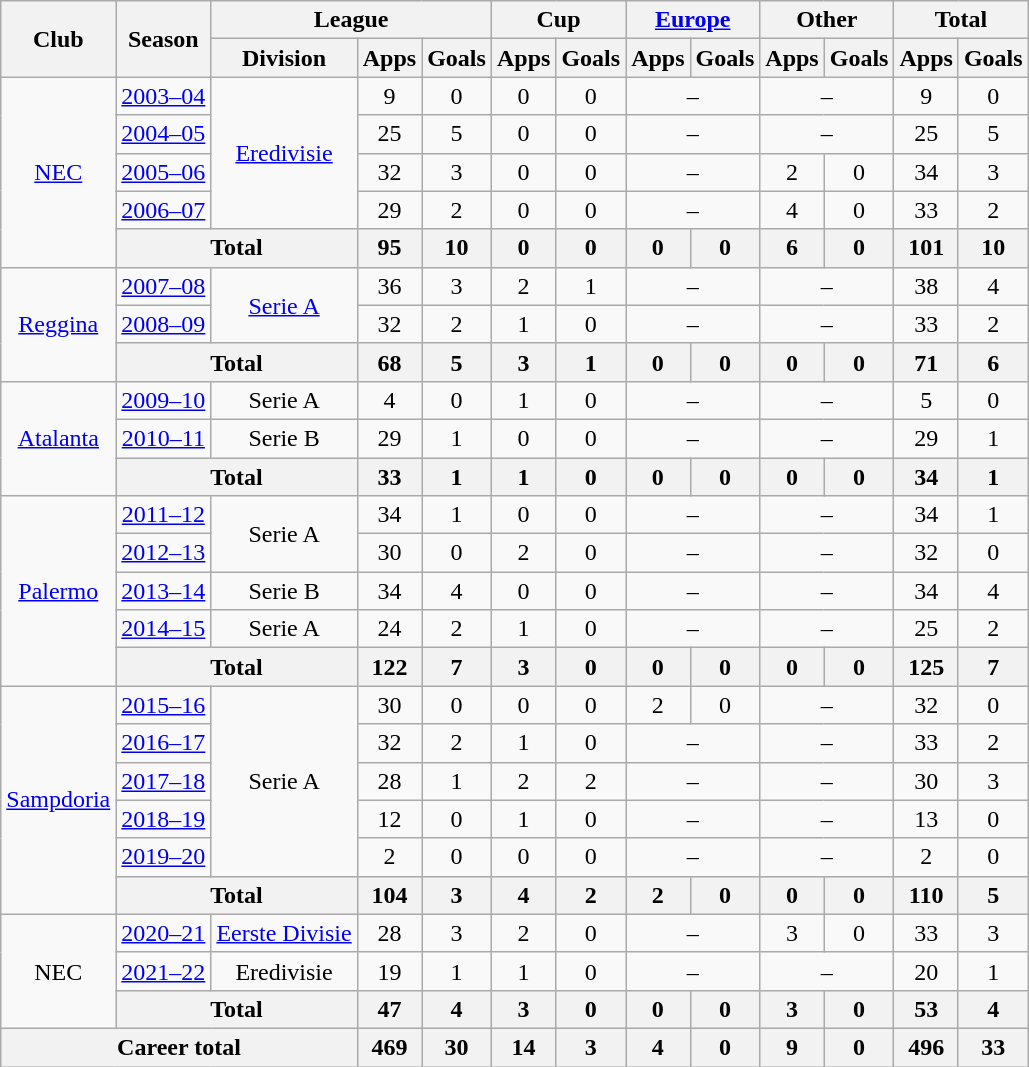<table class="wikitable" style="text-align: center">
<tr>
<th rowspan="2">Club</th>
<th rowspan="2">Season</th>
<th colspan="3">League</th>
<th colspan="2">Cup</th>
<th colspan="2"><a href='#'>Europe</a></th>
<th colspan="2">Other</th>
<th colspan="2">Total</th>
</tr>
<tr>
<th>Division</th>
<th>Apps</th>
<th>Goals</th>
<th>Apps</th>
<th>Goals</th>
<th>Apps</th>
<th>Goals</th>
<th>Apps</th>
<th>Goals</th>
<th>Apps</th>
<th>Goals</th>
</tr>
<tr>
<td rowspan="5"><a href='#'>NEC</a></td>
<td><a href='#'>2003–04</a></td>
<td rowspan="4"><a href='#'>Eredivisie</a></td>
<td>9</td>
<td>0</td>
<td>0</td>
<td>0</td>
<td colspan="2">–</td>
<td colspan="2">–</td>
<td>9</td>
<td>0</td>
</tr>
<tr>
<td><a href='#'>2004–05</a></td>
<td>25</td>
<td>5</td>
<td>0</td>
<td>0</td>
<td colspan="2">–</td>
<td colspan="2">–</td>
<td>25</td>
<td>5</td>
</tr>
<tr>
<td><a href='#'>2005–06</a></td>
<td>32</td>
<td>3</td>
<td>0</td>
<td>0</td>
<td colspan="2">–</td>
<td>2</td>
<td>0</td>
<td>34</td>
<td>3</td>
</tr>
<tr>
<td><a href='#'>2006–07</a></td>
<td>29</td>
<td>2</td>
<td>0</td>
<td>0</td>
<td colspan="2">–</td>
<td>4</td>
<td>0</td>
<td>33</td>
<td>2</td>
</tr>
<tr>
<th colspan="2">Total</th>
<th>95</th>
<th>10</th>
<th>0</th>
<th>0</th>
<th>0</th>
<th>0</th>
<th>6</th>
<th>0</th>
<th>101</th>
<th>10</th>
</tr>
<tr>
<td rowspan="3"><a href='#'>Reggina</a></td>
<td><a href='#'>2007–08</a></td>
<td rowspan="2"><a href='#'>Serie A</a></td>
<td>36</td>
<td>3</td>
<td>2</td>
<td>1</td>
<td colspan="2">–</td>
<td colspan="2">–</td>
<td>38</td>
<td>4</td>
</tr>
<tr>
<td><a href='#'>2008–09</a></td>
<td>32</td>
<td>2</td>
<td>1</td>
<td>0</td>
<td colspan="2">–</td>
<td colspan="2">–</td>
<td>33</td>
<td>2</td>
</tr>
<tr>
<th colspan="2">Total</th>
<th>68</th>
<th>5</th>
<th>3</th>
<th>1</th>
<th>0</th>
<th>0</th>
<th>0</th>
<th>0</th>
<th>71</th>
<th>6</th>
</tr>
<tr>
<td rowspan="3"><a href='#'>Atalanta</a></td>
<td><a href='#'>2009–10</a></td>
<td>Serie A</td>
<td>4</td>
<td>0</td>
<td>1</td>
<td>0</td>
<td colspan="2">–</td>
<td colspan="2">–</td>
<td>5</td>
<td>0</td>
</tr>
<tr>
<td><a href='#'>2010–11</a></td>
<td>Serie B</td>
<td>29</td>
<td>1</td>
<td>0</td>
<td>0</td>
<td colspan="2">–</td>
<td colspan="2">–</td>
<td>29</td>
<td>1</td>
</tr>
<tr>
<th colspan="2">Total</th>
<th>33</th>
<th>1</th>
<th>1</th>
<th>0</th>
<th>0</th>
<th>0</th>
<th>0</th>
<th>0</th>
<th>34</th>
<th>1</th>
</tr>
<tr>
<td rowspan="5"><a href='#'>Palermo</a></td>
<td><a href='#'>2011–12</a></td>
<td rowspan="2">Serie A</td>
<td>34</td>
<td>1</td>
<td>0</td>
<td>0</td>
<td colspan="2">–</td>
<td colspan="2">–</td>
<td>34</td>
<td>1</td>
</tr>
<tr>
<td><a href='#'>2012–13</a></td>
<td>30</td>
<td>0</td>
<td>2</td>
<td>0</td>
<td colspan="2">–</td>
<td colspan="2">–</td>
<td>32</td>
<td>0</td>
</tr>
<tr>
<td><a href='#'>2013–14</a></td>
<td>Serie B</td>
<td>34</td>
<td>4</td>
<td>0</td>
<td>0</td>
<td colspan="2">–</td>
<td colspan="2">–</td>
<td>34</td>
<td>4</td>
</tr>
<tr>
<td><a href='#'>2014–15</a></td>
<td>Serie A</td>
<td>24</td>
<td>2</td>
<td>1</td>
<td>0</td>
<td colspan="2">–</td>
<td colspan="2">–</td>
<td>25</td>
<td>2</td>
</tr>
<tr>
<th colspan="2">Total</th>
<th>122</th>
<th>7</th>
<th>3</th>
<th>0</th>
<th>0</th>
<th>0</th>
<th>0</th>
<th>0</th>
<th>125</th>
<th>7</th>
</tr>
<tr>
<td rowspan="6"><a href='#'>Sampdoria</a></td>
<td><a href='#'>2015–16</a></td>
<td rowspan="5">Serie A</td>
<td>30</td>
<td>0</td>
<td>0</td>
<td>0</td>
<td>2</td>
<td>0</td>
<td colspan="2">–</td>
<td>32</td>
<td>0</td>
</tr>
<tr>
<td><a href='#'>2016–17</a></td>
<td>32</td>
<td>2</td>
<td>1</td>
<td>0</td>
<td colspan="2">–</td>
<td colspan="2">–</td>
<td>33</td>
<td>2</td>
</tr>
<tr>
<td><a href='#'>2017–18</a></td>
<td>28</td>
<td>1</td>
<td>2</td>
<td>2</td>
<td colspan="2">–</td>
<td colspan="2">–</td>
<td>30</td>
<td>3</td>
</tr>
<tr>
<td><a href='#'>2018–19</a></td>
<td>12</td>
<td>0</td>
<td>1</td>
<td>0</td>
<td colspan="2">–</td>
<td colspan="2">–</td>
<td>13</td>
<td>0</td>
</tr>
<tr>
<td><a href='#'>2019–20</a></td>
<td>2</td>
<td>0</td>
<td>0</td>
<td>0</td>
<td colspan="2">–</td>
<td colspan="2">–</td>
<td>2</td>
<td>0</td>
</tr>
<tr>
<th colspan="2">Total</th>
<th>104</th>
<th>3</th>
<th>4</th>
<th>2</th>
<th>2</th>
<th>0</th>
<th>0</th>
<th>0</th>
<th>110</th>
<th>5</th>
</tr>
<tr>
<td rowspan="3">NEC</td>
<td><a href='#'>2020–21</a></td>
<td><a href='#'>Eerste Divisie</a></td>
<td>28</td>
<td>3</td>
<td>2</td>
<td>0</td>
<td colspan="2">–</td>
<td>3</td>
<td>0</td>
<td>33</td>
<td>3</td>
</tr>
<tr>
<td><a href='#'>2021–22</a></td>
<td>Eredivisie</td>
<td>19</td>
<td>1</td>
<td>1</td>
<td>0</td>
<td colspan="2">–</td>
<td colspan="2">–</td>
<td>20</td>
<td>1</td>
</tr>
<tr>
<th colspan="2">Total</th>
<th>47</th>
<th>4</th>
<th>3</th>
<th>0</th>
<th>0</th>
<th>0</th>
<th>3</th>
<th>0</th>
<th>53</th>
<th>4</th>
</tr>
<tr>
<th colspan="3">Career total</th>
<th>469</th>
<th>30</th>
<th>14</th>
<th>3</th>
<th>4</th>
<th>0</th>
<th>9</th>
<th>0</th>
<th>496</th>
<th>33</th>
</tr>
</table>
